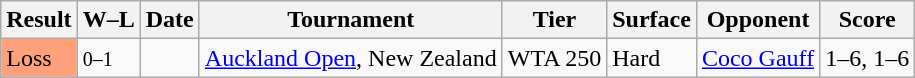<table class="sortable wikitable">
<tr>
<th>Result</th>
<th class="unsortable">W–L</th>
<th>Date</th>
<th>Tournament</th>
<th>Tier</th>
<th>Surface</th>
<th>Opponent</th>
<th class="unsortable">Score</th>
</tr>
<tr>
<td bgcolor=FFA07A>Loss</td>
<td><small>0–1</small></td>
<td><a href='#'></a></td>
<td><a href='#'>Auckland Open</a>, New Zealand</td>
<td>WTA 250</td>
<td>Hard</td>
<td> <a href='#'>Coco Gauff</a></td>
<td>1–6, 1–6</td>
</tr>
</table>
